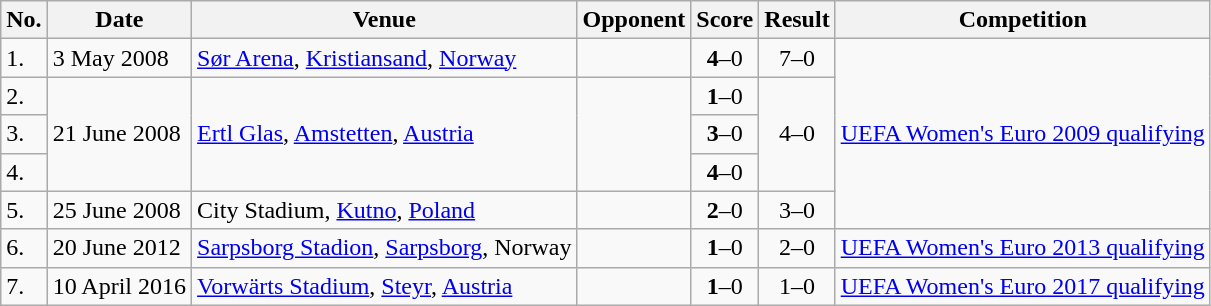<table class="wikitable">
<tr>
<th>No.</th>
<th>Date</th>
<th>Venue</th>
<th>Opponent</th>
<th>Score</th>
<th>Result</th>
<th>Competition</th>
</tr>
<tr>
<td>1.</td>
<td>3 May 2008</td>
<td><a href='#'>Sør Arena</a>, <a href='#'>Kristiansand</a>, <a href='#'>Norway</a></td>
<td></td>
<td align=center><strong>4</strong>–0</td>
<td align=center>7–0</td>
<td rowspan=5><a href='#'>UEFA Women's Euro 2009 qualifying</a></td>
</tr>
<tr>
<td>2.</td>
<td rowspan=3>21 June 2008</td>
<td rowspan=3><a href='#'>Ertl Glas</a>, <a href='#'>Amstetten</a>, <a href='#'>Austria</a></td>
<td rowspan=3></td>
<td align=center><strong>1</strong>–0</td>
<td rowspan=3 align=center>4–0</td>
</tr>
<tr>
<td>3.</td>
<td align=center><strong>3</strong>–0</td>
</tr>
<tr>
<td>4.</td>
<td align=center><strong>4</strong>–0</td>
</tr>
<tr>
<td>5.</td>
<td>25 June 2008</td>
<td>City Stadium, <a href='#'>Kutno</a>, <a href='#'>Poland</a></td>
<td></td>
<td align=center><strong>2</strong>–0</td>
<td align=center>3–0</td>
</tr>
<tr>
<td>6.</td>
<td>20 June 2012</td>
<td><a href='#'>Sarpsborg Stadion</a>, <a href='#'>Sarpsborg</a>, Norway</td>
<td></td>
<td align=center><strong>1</strong>–0</td>
<td align=center>2–0</td>
<td><a href='#'>UEFA Women's Euro 2013 qualifying</a></td>
</tr>
<tr>
<td>7.</td>
<td>10 April 2016</td>
<td><a href='#'>Vorwärts Stadium</a>, <a href='#'>Steyr</a>, <a href='#'>Austria</a></td>
<td></td>
<td align=center><strong>1</strong>–0</td>
<td align=center>1–0</td>
<td><a href='#'>UEFA Women's Euro 2017 qualifying</a></td>
</tr>
</table>
